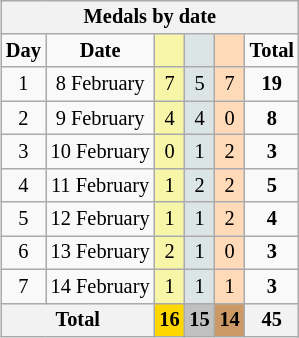<table class="wikitable" style="font-size:85%; float:right">
<tr bgcolor="#efefef">
<th colspan=6>Medals by date</th>
</tr>
<tr align=center>
<td><strong>Day</strong></td>
<td><strong>Date</strong></td>
<td bgcolor=#f7f6a8></td>
<td bgcolor=#dce5e5></td>
<td bgcolor=#ffdab9></td>
<td><strong>Total</strong></td>
</tr>
<tr align=center>
<td>1</td>
<td>8 February</td>
<td bgcolor=F7F6A8>7</td>
<td bgcolor=DCE5E5>5</td>
<td bgcolor=FFDAB9>7</td>
<td><strong>19</strong></td>
</tr>
<tr align=center>
<td>2</td>
<td>9 February</td>
<td bgcolor=F7F6A8>4</td>
<td bgcolor=DCE5E5>4</td>
<td bgcolor=FFDAB9>0</td>
<td><strong>8</strong></td>
</tr>
<tr align=center>
<td>3</td>
<td>10 February</td>
<td bgcolor=F7F6A8>0</td>
<td bgcolor=DCE5E5>1</td>
<td bgcolor=FFDAB9>2</td>
<td><strong>3</strong></td>
</tr>
<tr align=center>
<td>4</td>
<td>11 February</td>
<td bgcolor=F7F6A8>1</td>
<td bgcolor=DCE5E5>2</td>
<td bgcolor=FFDAB9>2</td>
<td><strong>5</strong></td>
</tr>
<tr align=center>
<td>5</td>
<td>12 February</td>
<td bgcolor=F7F6A8>1</td>
<td bgcolor=DCE5E5>1</td>
<td bgcolor=FFDAB9>2</td>
<td><strong>4</strong></td>
</tr>
<tr align=center>
<td>6</td>
<td>13 February</td>
<td bgcolor=F7F6A8>2</td>
<td bgcolor=DCE5E5>1</td>
<td bgcolor=FFDAB9>0</td>
<td><strong>3</strong></td>
</tr>
<tr align=center>
<td>7</td>
<td>14 February</td>
<td bgcolor=F7F6A8>1</td>
<td bgcolor=DCE5E5>1</td>
<td bgcolor=FFDAB9>1</td>
<td><strong>3</strong></td>
</tr>
<tr>
<th colspan=2><strong>Total</strong></th>
<th style=background:gold><strong>16</strong></th>
<th style=background:silver><strong>15</strong></th>
<th style=background:#c96><strong>14</strong></th>
<th><strong>45</strong></th>
</tr>
</table>
